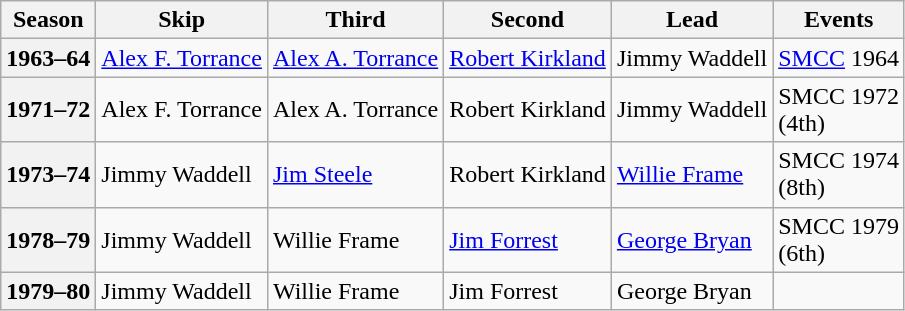<table class="wikitable">
<tr>
<th scope="col">Season</th>
<th scope="col">Skip</th>
<th scope="col">Third</th>
<th scope="col">Second</th>
<th scope="col">Lead</th>
<th scope="col">Events</th>
</tr>
<tr>
<th scope="row">1963–64</th>
<td><a href='#'>Alex F. Torrance</a></td>
<td><a href='#'>Alex A. Torrance</a></td>
<td><a href='#'>Robert Kirkland</a></td>
<td>Jimmy Waddell</td>
<td><a href='#'>SMCC</a> 1964 <br> </td>
</tr>
<tr>
<th scope="row">1971–72</th>
<td>Alex F. Torrance</td>
<td>Alex A. Torrance</td>
<td>Robert Kirkland</td>
<td>Jimmy Waddell</td>
<td>SMCC 1972 <br> (4th)</td>
</tr>
<tr>
<th scope="row">1973–74</th>
<td>Jimmy Waddell</td>
<td><a href='#'>Jim Steele</a></td>
<td>Robert Kirkland</td>
<td><a href='#'>Willie Frame</a></td>
<td>SMCC 1974 <br> (8th)</td>
</tr>
<tr>
<th scope="row">1978–79</th>
<td>Jimmy Waddell</td>
<td>Willie Frame</td>
<td><a href='#'>Jim Forrest</a></td>
<td><a href='#'>George Bryan</a></td>
<td>SMCC 1979 <br> (6th)</td>
</tr>
<tr>
<th scope="row">1979–80</th>
<td>Jimmy Waddell</td>
<td>Willie Frame</td>
<td>Jim Forrest</td>
<td>George Bryan</td>
<td> </td>
</tr>
</table>
